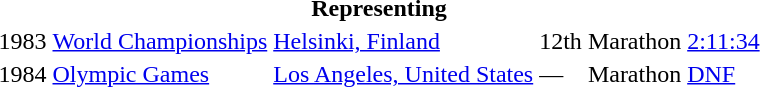<table>
<tr>
<th colspan="6">Representing </th>
</tr>
<tr>
<td>1983</td>
<td><a href='#'>World Championships</a></td>
<td><a href='#'>Helsinki, Finland</a></td>
<td>12th</td>
<td>Marathon</td>
<td><a href='#'>2:11:34</a></td>
</tr>
<tr>
<td>1984</td>
<td><a href='#'>Olympic Games</a></td>
<td><a href='#'>Los Angeles, United States</a></td>
<td>—</td>
<td>Marathon</td>
<td><a href='#'>DNF</a></td>
</tr>
</table>
